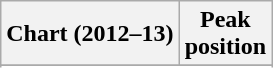<table class="wikitable sortable plainrowheaders">
<tr>
<th>Chart (2012–13)</th>
<th>Peak<br>position</th>
</tr>
<tr>
</tr>
<tr>
</tr>
<tr>
</tr>
<tr>
</tr>
<tr>
</tr>
</table>
